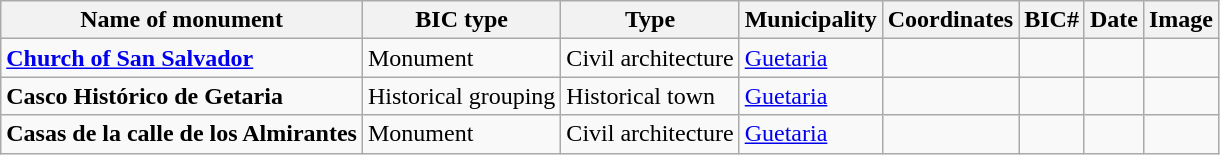<table class="wikitable">
<tr>
<th>Name of monument</th>
<th>BIC type</th>
<th>Type</th>
<th>Municipality</th>
<th>Coordinates</th>
<th>BIC#</th>
<th>Date</th>
<th>Image</th>
</tr>
<tr>
<td><strong><a href='#'>Church of San Salvador</a></strong></td>
<td>Monument</td>
<td>Civil architecture</td>
<td><a href='#'>Guetaria</a></td>
<td></td>
<td></td>
<td></td>
<td></td>
</tr>
<tr>
<td><strong>Casco Histórico de Getaria</strong></td>
<td>Historical grouping</td>
<td>Historical town</td>
<td><a href='#'>Guetaria</a></td>
<td></td>
<td></td>
<td></td>
<td></td>
</tr>
<tr>
<td><strong>Casas de la calle de los Almirantes</strong></td>
<td>Monument</td>
<td>Civil architecture</td>
<td><a href='#'>Guetaria</a></td>
<td></td>
<td></td>
<td></td>
<td></td>
</tr>
</table>
